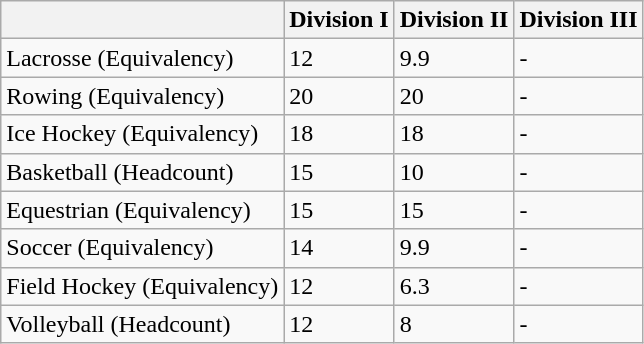<table class="wikitable">
<tr>
<th></th>
<th>Division I</th>
<th>Division II</th>
<th>Division III</th>
</tr>
<tr>
<td>Lacrosse (Equivalency)</td>
<td>12</td>
<td>9.9</td>
<td>-</td>
</tr>
<tr>
<td>Rowing (Equivalency)</td>
<td>20</td>
<td>20</td>
<td>-</td>
</tr>
<tr>
<td>Ice Hockey (Equivalency)</td>
<td>18</td>
<td>18</td>
<td>-</td>
</tr>
<tr>
<td>Basketball (Headcount)</td>
<td>15</td>
<td>10</td>
<td>-</td>
</tr>
<tr>
<td>Equestrian (Equivalency)</td>
<td>15</td>
<td>15</td>
<td>-</td>
</tr>
<tr>
<td>Soccer (Equivalency)</td>
<td>14</td>
<td>9.9</td>
<td>-</td>
</tr>
<tr>
<td>Field Hockey (Equivalency)</td>
<td>12</td>
<td>6.3</td>
<td>-</td>
</tr>
<tr>
<td>Volleyball (Headcount)</td>
<td>12</td>
<td>8</td>
<td>-</td>
</tr>
</table>
